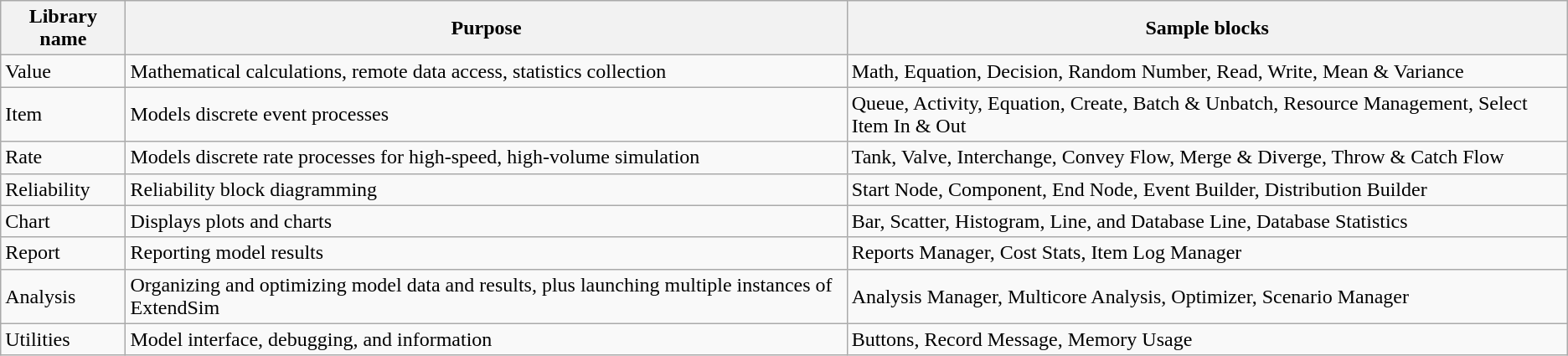<table class="wikitable" border="1">
<tr>
<th>Library name</th>
<th>Purpose</th>
<th>Sample blocks</th>
</tr>
<tr>
<td>Value</td>
<td>Mathematical calculations, remote data access, statistics collection</td>
<td>Math, Equation, Decision, Random Number, Read, Write, Mean & Variance</td>
</tr>
<tr>
<td>Item</td>
<td>Models discrete event processes</td>
<td>Queue, Activity, Equation, Create, Batch & Unbatch, Resource Management, Select Item In & Out</td>
</tr>
<tr>
<td>Rate</td>
<td>Models discrete rate processes for high-speed, high-volume simulation</td>
<td>Tank, Valve, Interchange, Convey Flow, Merge & Diverge, Throw & Catch Flow</td>
</tr>
<tr>
<td>Reliability</td>
<td>Reliability block diagramming</td>
<td>Start Node, Component, End Node, Event Builder, Distribution Builder</td>
</tr>
<tr>
<td>Chart</td>
<td>Displays plots and charts</td>
<td>Bar, Scatter, Histogram, Line, and Database Line, Database Statistics</td>
</tr>
<tr>
<td>Report</td>
<td>Reporting model results</td>
<td>Reports Manager, Cost Stats, Item Log Manager</td>
</tr>
<tr>
<td>Analysis</td>
<td>Organizing and optimizing model data and results, plus launching multiple instances of ExtendSim</td>
<td>Analysis Manager, Multicore Analysis, Optimizer, Scenario Manager</td>
</tr>
<tr>
<td>Utilities</td>
<td>Model interface, debugging, and information</td>
<td>Buttons, Record Message, Memory Usage</td>
</tr>
</table>
